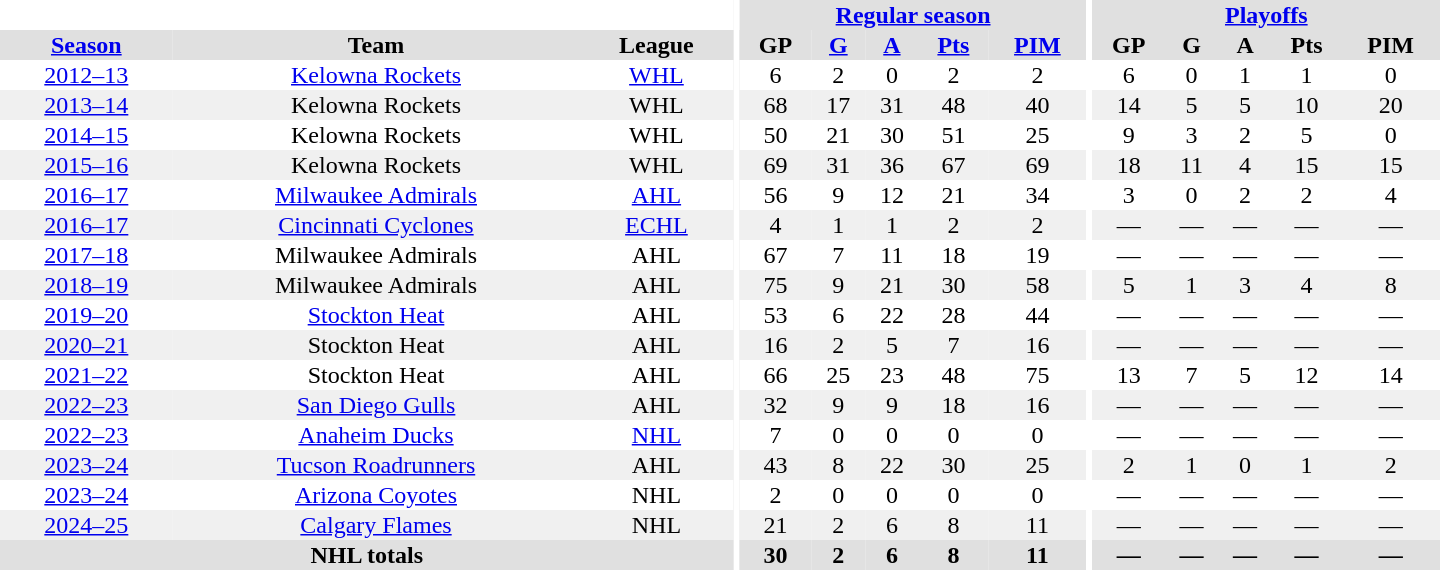<table border="0" cellpadding="1" cellspacing="0" style="text-align:center; width:60em">
<tr bgcolor="#e0e0e0">
<th colspan="3" bgcolor="#ffffff"></th>
<th rowspan="99" bgcolor="#ffffff"></th>
<th colspan="5"><a href='#'>Regular season</a></th>
<th rowspan="99" bgcolor="#ffffff"></th>
<th colspan="5"><a href='#'>Playoffs</a></th>
</tr>
<tr bgcolor="#e0e0e0">
<th><a href='#'>Season</a></th>
<th>Team</th>
<th>League</th>
<th>GP</th>
<th><a href='#'>G</a></th>
<th><a href='#'>A</a></th>
<th><a href='#'>Pts</a></th>
<th><a href='#'>PIM</a></th>
<th>GP</th>
<th>G</th>
<th>A</th>
<th>Pts</th>
<th>PIM</th>
</tr>
<tr>
<td><a href='#'>2012–13</a></td>
<td><a href='#'>Kelowna Rockets</a></td>
<td><a href='#'>WHL</a></td>
<td>6</td>
<td>2</td>
<td>0</td>
<td>2</td>
<td>2</td>
<td>6</td>
<td>0</td>
<td>1</td>
<td>1</td>
<td>0</td>
</tr>
<tr style="background:#f0f0f0;">
<td><a href='#'>2013–14</a></td>
<td>Kelowna Rockets</td>
<td>WHL</td>
<td>68</td>
<td>17</td>
<td>31</td>
<td>48</td>
<td>40</td>
<td>14</td>
<td>5</td>
<td>5</td>
<td>10</td>
<td>20</td>
</tr>
<tr>
<td><a href='#'>2014–15</a></td>
<td>Kelowna Rockets</td>
<td>WHL</td>
<td>50</td>
<td>21</td>
<td>30</td>
<td>51</td>
<td>25</td>
<td>9</td>
<td>3</td>
<td>2</td>
<td>5</td>
<td>0</td>
</tr>
<tr style="background:#f0f0f0;">
<td><a href='#'>2015–16</a></td>
<td>Kelowna Rockets</td>
<td>WHL</td>
<td>69</td>
<td>31</td>
<td>36</td>
<td>67</td>
<td>69</td>
<td>18</td>
<td>11</td>
<td>4</td>
<td>15</td>
<td>15</td>
</tr>
<tr>
<td><a href='#'>2016–17</a></td>
<td><a href='#'>Milwaukee Admirals</a></td>
<td><a href='#'>AHL</a></td>
<td>56</td>
<td>9</td>
<td>12</td>
<td>21</td>
<td>34</td>
<td>3</td>
<td>0</td>
<td>2</td>
<td>2</td>
<td>4</td>
</tr>
<tr style="background:#f0f0f0;">
<td><a href='#'>2016–17</a></td>
<td><a href='#'>Cincinnati Cyclones</a></td>
<td><a href='#'>ECHL</a></td>
<td>4</td>
<td>1</td>
<td>1</td>
<td>2</td>
<td>2</td>
<td>—</td>
<td>—</td>
<td>—</td>
<td>—</td>
<td>—</td>
</tr>
<tr>
<td><a href='#'>2017–18</a></td>
<td>Milwaukee Admirals</td>
<td>AHL</td>
<td>67</td>
<td>7</td>
<td>11</td>
<td>18</td>
<td>19</td>
<td>—</td>
<td>—</td>
<td>—</td>
<td>—</td>
<td>—</td>
</tr>
<tr style="background:#f0f0f0;">
<td><a href='#'>2018–19</a></td>
<td>Milwaukee Admirals</td>
<td>AHL</td>
<td>75</td>
<td>9</td>
<td>21</td>
<td>30</td>
<td>58</td>
<td>5</td>
<td>1</td>
<td>3</td>
<td>4</td>
<td>8</td>
</tr>
<tr>
<td><a href='#'>2019–20</a></td>
<td><a href='#'>Stockton Heat</a></td>
<td>AHL</td>
<td>53</td>
<td>6</td>
<td>22</td>
<td>28</td>
<td>44</td>
<td>—</td>
<td>—</td>
<td>—</td>
<td>—</td>
<td>—</td>
</tr>
<tr style="background:#f0f0f0;">
<td><a href='#'>2020–21</a></td>
<td>Stockton Heat</td>
<td>AHL</td>
<td>16</td>
<td>2</td>
<td>5</td>
<td>7</td>
<td>16</td>
<td>—</td>
<td>—</td>
<td>—</td>
<td>—</td>
<td>—</td>
</tr>
<tr>
<td><a href='#'>2021–22</a></td>
<td>Stockton Heat</td>
<td>AHL</td>
<td>66</td>
<td>25</td>
<td>23</td>
<td>48</td>
<td>75</td>
<td>13</td>
<td>7</td>
<td>5</td>
<td>12</td>
<td>14</td>
</tr>
<tr style="background:#f0f0f0;">
<td><a href='#'>2022–23</a></td>
<td><a href='#'>San Diego Gulls</a></td>
<td>AHL</td>
<td>32</td>
<td>9</td>
<td>9</td>
<td>18</td>
<td>16</td>
<td>—</td>
<td>—</td>
<td>—</td>
<td>—</td>
<td>—</td>
</tr>
<tr>
<td><a href='#'>2022–23</a></td>
<td><a href='#'>Anaheim Ducks</a></td>
<td><a href='#'>NHL</a></td>
<td>7</td>
<td>0</td>
<td>0</td>
<td>0</td>
<td>0</td>
<td>—</td>
<td>—</td>
<td>—</td>
<td>—</td>
<td>—</td>
</tr>
<tr style="background:#f0f0f0;">
<td><a href='#'>2023–24</a></td>
<td><a href='#'>Tucson Roadrunners</a></td>
<td>AHL</td>
<td>43</td>
<td>8</td>
<td>22</td>
<td>30</td>
<td>25</td>
<td>2</td>
<td>1</td>
<td>0</td>
<td>1</td>
<td>2</td>
</tr>
<tr>
<td><a href='#'>2023–24</a></td>
<td><a href='#'>Arizona Coyotes</a></td>
<td>NHL</td>
<td>2</td>
<td>0</td>
<td>0</td>
<td>0</td>
<td>0</td>
<td>—</td>
<td>—</td>
<td>—</td>
<td>—</td>
<td>—</td>
</tr>
<tr style="background:#f0f0f0;">
<td><a href='#'>2024–25</a></td>
<td><a href='#'>Calgary Flames</a></td>
<td>NHL</td>
<td>21</td>
<td>2</td>
<td>6</td>
<td>8</td>
<td>11</td>
<td>—</td>
<td>—</td>
<td>—</td>
<td>—</td>
<td>—</td>
</tr>
<tr style="background:#e0e0e0;">
<th colspan="3">NHL totals</th>
<th>30</th>
<th>2</th>
<th>6</th>
<th>8</th>
<th>11</th>
<th>—</th>
<th>—</th>
<th>—</th>
<th>—</th>
<th>—</th>
</tr>
</table>
